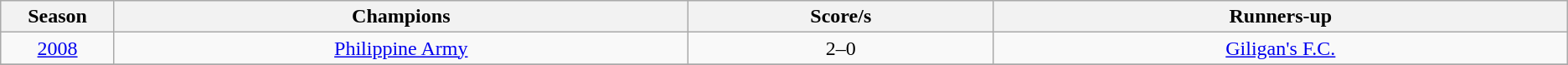<table class=wikitable style="text-align:center;" cellpadding=3 cellspacing=0>
<tr bgcolor=#efefef>
<th width=2%>Season</th>
<th width=15%>Champions</th>
<th width=8%>Score/s</th>
<th width=15%>Runners-up</th>
</tr>
<tr>
<td><a href='#'>2008</a></td>
<td><a href='#'>Philippine Army</a></td>
<td>2–0</td>
<td><a href='#'>Giligan's F.C.</a></td>
</tr>
<tr>
</tr>
</table>
